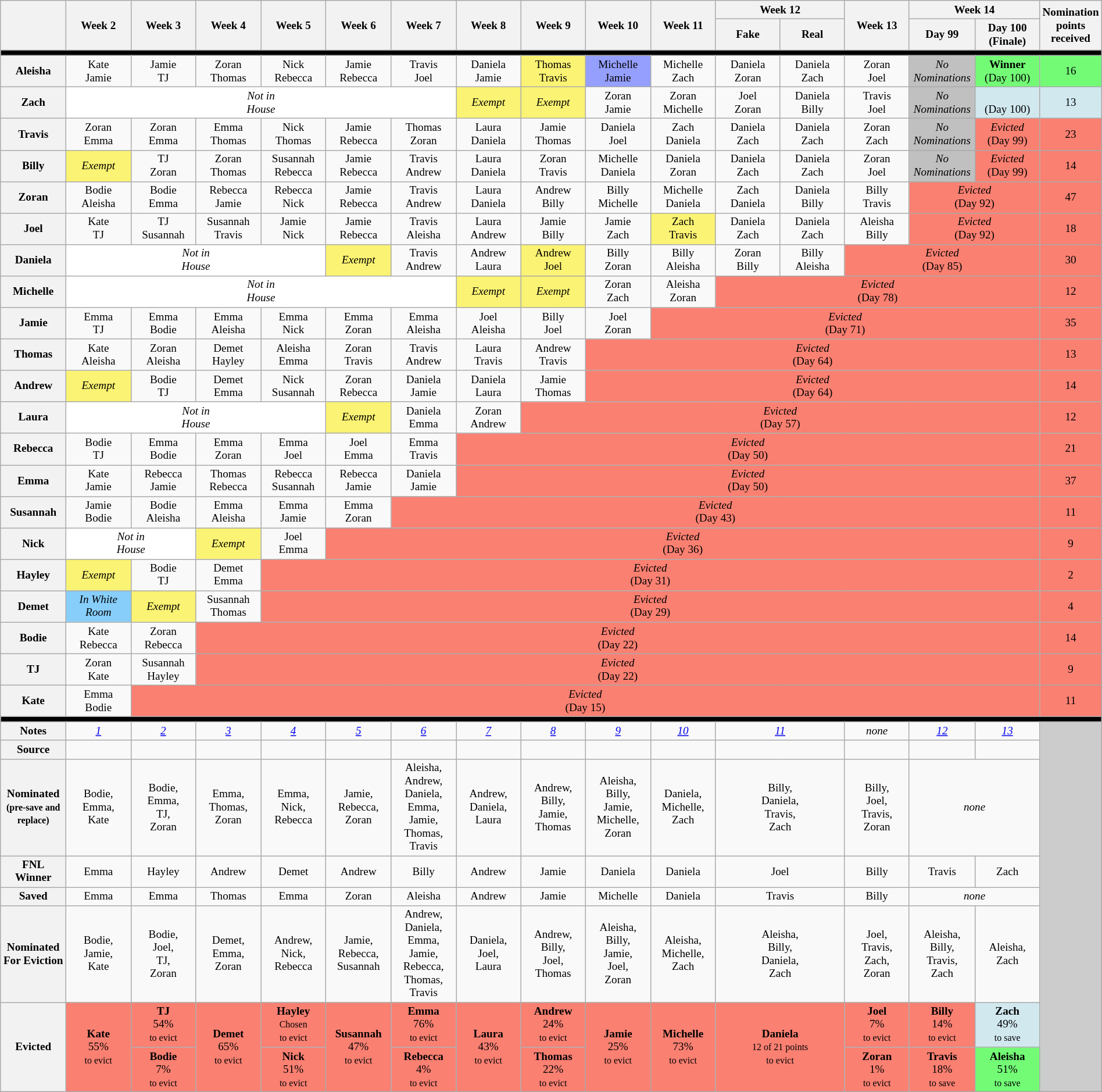<table class="wikitable" style="text-align:center; font-size:80%; width:100%; line-height:15px;">
<tr>
<th style="width:6%" rowspan="2"></th>
<th style="width:6%" rowspan="2">Week 2</th>
<th style="width:6%" rowspan="2">Week 3</th>
<th style="width:6%" rowspan="2">Week 4</th>
<th style="width:6%" rowspan="2">Week 5</th>
<th style="width:6%" rowspan="2">Week 6</th>
<th style="width:6%" rowspan="2">Week 7</th>
<th style="width:6%" rowspan="2">Week 8</th>
<th style="width:6%" rowspan="2">Week 9</th>
<th style="width:6%" rowspan="2">Week 10</th>
<th style="width:6%" rowspan="2">Week 11</th>
<th style="width:6%" colspan="2">Week 12</th>
<th style="width:6%" rowspan="2">Week 13</th>
<th style="width:6%" colspan="2">Week 14</th>
<th style="width:6%" rowspan="2">Nomination points received</th>
</tr>
<tr>
<th style="width:6%">Fake</th>
<th style="width:6%">Real</th>
<th style="width:6%">Day 99</th>
<th style="width:6%">Day 100 (Finale)</th>
</tr>
<tr>
<th style="background:#000" colspan="17"></th>
</tr>
<tr>
<th>Aleisha</th>
<td>Kate<br>Jamie</td>
<td>Jamie<br>TJ</td>
<td>Zoran<br>Thomas</td>
<td>Nick<br>Rebecca</td>
<td>Jamie<br>Rebecca</td>
<td>Travis<br>Joel</td>
<td>Daniela<br>Jamie</td>
<td style="background:#FBF373">Thomas<br>Travis</td>
<td style="background:#959ffd">Michelle<br>Jamie</td>
<td>Michelle<br>Zach</td>
<td>Daniela<br>Zoran</td>
<td>Daniela<br>Zach</td>
<td>Zoran<br>Joel</td>
<td style="background:#C0C0C0"><em>No<br>Nominations</em></td>
<td style="background:#73FB76"><strong>Winner</strong><br>(Day 100)</td>
<td style="background:#73FB76">16</td>
</tr>
<tr>
<th>Zach</th>
<td style="background:white" colspan="6"><em>Not in<br>House</em></td>
<td style="background:#FBF373"><em>Exempt</em></td>
<td style="background:#FBF373"><em>Exempt</em></td>
<td>Zoran<br>Jamie</td>
<td>Zoran<br>Michelle</td>
<td>Joel<br>Zoran</td>
<td>Daniela<br>Billy</td>
<td>Travis<br>Joel</td>
<td style="background:#C0C0C0"><em>No<br>Nominations</em></td>
<td style="background:#D1E8EF"><br>(Day 100)</td>
<td style="background:#D1E8EF">13</td>
</tr>
<tr>
<th>Travis</th>
<td>Zoran<br>Emma</td>
<td>Zoran<br>Emma</td>
<td>Emma<br>Thomas</td>
<td>Nick<br>Thomas</td>
<td>Jamie<br>Rebecca</td>
<td>Thomas<br>Zoran</td>
<td>Laura<br>Daniela</td>
<td>Jamie<br>Thomas</td>
<td>Daniela<br>Joel</td>
<td>Zach<br>Daniela</td>
<td>Daniela<br>Zach</td>
<td>Daniela<br>Zach</td>
<td>Zoran<br>Zach</td>
<td style="background:#C0C0C0"><em>No<br>Nominations</em></td>
<td style="background:#FA8072"><em>Evicted</em><br>(Day 99)</td>
<td style="background:#FA8072">23</td>
</tr>
<tr>
<th>Billy</th>
<td style="background:#FBF373"><em>Exempt</em></td>
<td>TJ<br>Zoran</td>
<td>Zoran<br>Thomas</td>
<td>Susannah<br>Rebecca</td>
<td>Jamie<br>Rebecca</td>
<td>Travis<br>Andrew</td>
<td>Laura<br>Daniela</td>
<td>Zoran<br>Travis</td>
<td>Michelle<br>Daniela</td>
<td>Daniela<br>Zoran</td>
<td>Daniela<br>Zach</td>
<td>Daniela<br>Zach</td>
<td>Zoran<br>Joel</td>
<td style="background:#C0C0C0"><em>No<br>Nominations</em></td>
<td style="background:#FA8072"><em>Evicted</em><br>(Day 99)</td>
<td style="background:#FA8072">14</td>
</tr>
<tr>
<th>Zoran</th>
<td>Bodie<br>Aleisha</td>
<td>Bodie<br>Emma</td>
<td>Rebecca<br>Jamie</td>
<td>Rebecca<br>Nick</td>
<td>Jamie<br>Rebecca</td>
<td>Travis<br>Andrew</td>
<td>Laura<br>Daniela</td>
<td>Andrew<br>Billy</td>
<td>Billy<br>Michelle</td>
<td>Michelle<br>Daniela</td>
<td>Zach<br>Daniela</td>
<td>Daniela<br>Billy</td>
<td>Billy<br>Travis</td>
<td style="background:#FA8072" colspan="2"><em>Evicted</em><br>(Day 92)</td>
<td style="background:#FA8072">47</td>
</tr>
<tr>
<th>Joel</th>
<td>Kate<br>TJ</td>
<td>TJ<br>Susannah</td>
<td>Susannah<br>Travis</td>
<td>Jamie<br>Nick</td>
<td>Jamie<br>Rebecca</td>
<td>Travis<br>Aleisha</td>
<td>Laura<br>Andrew</td>
<td>Jamie<br>Billy</td>
<td>Jamie<br>Zach</td>
<td style="background:#FBF373">Zach<br>Travis</td>
<td>Daniela<br>Zach</td>
<td>Daniela<br>Zach</td>
<td>Aleisha<br>Billy</td>
<td style="background:#FA8072" colspan="2"><em>Evicted</em><br>(Day 92)</td>
<td style="background:#FA8072">18</td>
</tr>
<tr>
<th>Daniela</th>
<td style="background:white" colspan="4"><em>Not in<br>House</em></td>
<td style="background:#FBF373"><em>Exempt</em></td>
<td>Travis<br>Andrew</td>
<td>Andrew<br>Laura</td>
<td style="background:#FBF373">Andrew<br>Joel</td>
<td>Billy<br>Zoran</td>
<td>Billy<br>Aleisha</td>
<td>Zoran<br>Billy</td>
<td>Billy<br>Aleisha</td>
<td style="background:#FA8072" colspan="3"><em>Evicted</em><br>(Day 85)</td>
<td style="background:#FA8072">30</td>
</tr>
<tr>
<th>Michelle</th>
<td style="background:white" colspan="6"><em>Not in<br>House</em></td>
<td style="background:#FBF373"><em>Exempt</em></td>
<td style="background:#FBF373"><em>Exempt</em></td>
<td>Zoran<br>Zach</td>
<td>Aleisha<br>Zoran</td>
<td style="background:#FA8072" colspan="5"><em>Evicted</em><br>(Day 78)</td>
<td style="background:#FA8072">12</td>
</tr>
<tr>
<th>Jamie</th>
<td>Emma<br>TJ</td>
<td>Emma<br>Bodie</td>
<td>Emma<br>Aleisha</td>
<td>Emma<br>Nick</td>
<td>Emma<br>Zoran</td>
<td>Emma<br>Aleisha</td>
<td>Joel<br>Aleisha</td>
<td>Billy<br>Joel</td>
<td>Joel<br>Zoran</td>
<td style="background:#FA8072" colspan="6"><em>Evicted</em><br>(Day 71)</td>
<td style="background:#FA8072">35</td>
</tr>
<tr>
<th>Thomas</th>
<td>Kate<br>Aleisha</td>
<td>Zoran<br>Aleisha</td>
<td>Demet<br>Hayley</td>
<td>Aleisha<br>Emma</td>
<td>Zoran<br>Travis</td>
<td>Travis<br>Andrew</td>
<td>Laura<br>Travis</td>
<td>Andrew<br>Travis</td>
<td style="background:#FA8072" colspan="7"><em>Evicted</em><br>(Day 64)</td>
<td style="background:#FA8072">13</td>
</tr>
<tr>
<th>Andrew</th>
<td style="background:#FBF373"><em>Exempt</em></td>
<td>Bodie<br>TJ</td>
<td>Demet<br>Emma</td>
<td>Nick<br>Susannah</td>
<td>Zoran<br>Rebecca</td>
<td>Daniela<br>Jamie</td>
<td>Daniela<br>Laura</td>
<td>Jamie<br>Thomas</td>
<td style="background:#FA8072" colspan="7"><em>Evicted</em><br>(Day 64)</td>
<td style="background:#FA8072">14</td>
</tr>
<tr>
<th>Laura</th>
<td style="background:white" colspan="4"><em>Not in<br>House</em></td>
<td style="background:#FBF373"><em>Exempt</em></td>
<td>Daniela<br>Emma</td>
<td>Zoran<br>Andrew</td>
<td style="background:#FA8072" colspan="8"><em>Evicted</em><br>(Day 57)</td>
<td style="background:#FA8072">12</td>
</tr>
<tr>
<th>Rebecca</th>
<td>Bodie<br>TJ</td>
<td>Emma<br>Bodie</td>
<td>Emma<br>Zoran</td>
<td>Emma<br>Joel</td>
<td>Joel<br>Emma</td>
<td>Emma<br>Travis</td>
<td style="background:#FA8072" colspan="9"><em>Evicted</em><br>(Day 50)</td>
<td style="background:#FA8072">21</td>
</tr>
<tr>
<th>Emma</th>
<td>Kate<br>Jamie</td>
<td>Rebecca<br>Jamie</td>
<td>Thomas<br>Rebecca</td>
<td>Rebecca<br>Susannah</td>
<td>Rebecca<br>Jamie</td>
<td>Daniela<br>Jamie</td>
<td style="background:#FA8072" colspan="9"><em>Evicted</em><br>(Day 50)</td>
<td style="background:#FA8072">37</td>
</tr>
<tr>
<th>Susannah</th>
<td>Jamie<br>Bodie</td>
<td>Bodie<br>Aleisha</td>
<td>Emma<br>Aleisha</td>
<td>Emma<br>Jamie</td>
<td>Emma<br>Zoran</td>
<td style="background:#FA8072" colspan="10"><em>Evicted</em><br>(Day 43)</td>
<td style="background:#FA8072">11</td>
</tr>
<tr>
<th>Nick</th>
<td style="background:white" colspan="2"><em>Not in<br>House</em></td>
<td style="background:#FBF373"><em>Exempt</em></td>
<td>Joel<br>Emma</td>
<td style="background:#FA8072" colspan="11"><em>Evicted</em><br>(Day 36)</td>
<td style="background:#FA8072">9</td>
</tr>
<tr>
<th>Hayley</th>
<td style="background:#FBF373"><em>Exempt</em></td>
<td>Bodie<br>TJ</td>
<td>Demet<br>Emma</td>
<td style="background:#FA8072" colspan="12"><em>Evicted</em><br>(Day 31)</td>
<td style="background:#FA8072">2</td>
</tr>
<tr>
<th>Demet</th>
<td style="background:#87CEFA"><em>In White<br>Room</em></td>
<td style="background:#FBF373"><em>Exempt</em></td>
<td>Susannah<br>Thomas</td>
<td style="background:#FA8072" colspan="12"><em>Evicted</em><br>(Day 29)</td>
<td style="background:#FA8072">4</td>
</tr>
<tr>
<th>Bodie</th>
<td>Kate<br>Rebecca</td>
<td>Zoran<br>Rebecca</td>
<td style="background:#FA8072" colspan="13"><em>Evicted</em><br>(Day 22)</td>
<td style="background:#FA8072">14</td>
</tr>
<tr>
<th>TJ</th>
<td>Zoran<br>Kate</td>
<td>Susannah<br>Hayley</td>
<td style="background:#FA8072" colspan="13"><em>Evicted</em><br>(Day 22)</td>
<td style="background:#FA8072">9</td>
</tr>
<tr>
<th>Kate</th>
<td>Emma<br>Bodie</td>
<td style="background:#FA8072" colspan="14"><em>Evicted</em><br>(Day 15)</td>
<td style="background:#FA8072">11</td>
</tr>
<tr>
<th style="background:#000" colspan="17"></th>
</tr>
<tr>
<th>Notes</th>
<td><em><a href='#'>1</a></em></td>
<td><em><a href='#'>2</a></em></td>
<td><em><a href='#'>3</a></em></td>
<td><em><a href='#'>4</a></em></td>
<td><em><a href='#'>5</a></em></td>
<td><em><a href='#'>6</a></em></td>
<td><em><a href='#'>7</a></em></td>
<td><em><a href='#'>8</a></em></td>
<td><em><a href='#'>9</a></em></td>
<td><em><a href='#'>10</a></em></td>
<td colspan=2><em><a href='#'>11</a></em></td>
<td><em>none</em></td>
<td><em><a href='#'>12</a></em></td>
<td><em><a href='#'>13</a></em></td>
<td style="background:#ccc" rowspan="8"></td>
</tr>
<tr>
<th>Source</th>
<td></td>
<td></td>
<td></td>
<td></td>
<td></td>
<td></td>
<td></td>
<td></td>
<td></td>
<td></td>
<td colspan="2"></td>
<td></td>
<td></td>
<td></td>
</tr>
<tr>
<th>Nominated<br><small>(pre-save and replace)</small></th>
<td>Bodie,<br>Emma,<br>Kate</td>
<td>Bodie,<br>Emma,<br>TJ,<br>Zoran</td>
<td>Emma,<br>Thomas,<br>Zoran</td>
<td>Emma,<br>Nick,<br>Rebecca</td>
<td>Jamie,<br>Rebecca,<br>Zoran</td>
<td>Aleisha,<br>Andrew,<br>Daniela,<br>Emma,<br>Jamie,<br>Thomas,<br>Travis</td>
<td>Andrew,<br>Daniela,<br>Laura</td>
<td>Andrew,<br>Billy,<br>Jamie,<br>Thomas</td>
<td>Aleisha,<br>Billy,<br>Jamie,<br>Michelle,<br>Zoran</td>
<td>Daniela,<br>Michelle,<br>Zach</td>
<td colspan=2>Billy,<br>Daniela,<br>Travis,<br>Zach</td>
<td>Billy,<br>Joel,<br>Travis,<br>Zoran</td>
<td colspan="2"><em>none</em></td>
</tr>
<tr>
<th>FNL Winner</th>
<td>Emma</td>
<td>Hayley</td>
<td>Andrew</td>
<td>Demet</td>
<td>Andrew</td>
<td>Billy</td>
<td>Andrew</td>
<td>Jamie</td>
<td>Daniela</td>
<td>Daniela</td>
<td colspan="2">Joel</td>
<td>Billy</td>
<td>Travis</td>
<td>Zach</td>
</tr>
<tr>
<th>Saved</th>
<td>Emma</td>
<td>Emma</td>
<td>Thomas</td>
<td>Emma</td>
<td>Zoran</td>
<td>Aleisha</td>
<td>Andrew</td>
<td>Jamie</td>
<td>Michelle</td>
<td>Daniela</td>
<td colspan="2">Travis</td>
<td>Billy</td>
<td colspan="2"><em>none</em></td>
</tr>
<tr>
<th>Nominated For Eviction</th>
<td>Bodie,<br>Jamie,<br>Kate</td>
<td>Bodie,<br>Joel,<br>TJ,<br>Zoran</td>
<td>Demet,<br>Emma,<br>Zoran</td>
<td>Andrew,<br>Nick,<br>Rebecca</td>
<td>Jamie,<br>Rebecca,<br>Susannah</td>
<td>Andrew,<br>Daniela,<br>Emma,<br>Jamie,<br>Rebecca,<br>Thomas,<br>Travis</td>
<td>Daniela,<br>Joel,<br>Laura</td>
<td>Andrew,<br>Billy,<br>Joel,<br>Thomas</td>
<td>Aleisha,<br>Billy,<br>Jamie,<br>Joel,<br>Zoran</td>
<td>Aleisha,<br>Michelle,<br>Zach</td>
<td colspan="2">Aleisha,<br>Billy,<br>Daniela,<br>Zach</td>
<td>Joel,<br>Travis,<br>Zach,<br>Zoran</td>
<td>Aleisha,<br>Billy,<br>Travis,<br>Zach</td>
<td>Aleisha,<br>Zach</td>
</tr>
<tr>
<th rowspan="2">Evicted</th>
<td style="background:#FA8072" rowspan="2"><strong>Kate</strong><br>55%<br><small>to evict</small></td>
<td style="background:#FA8072"><strong>TJ</strong><br>54%<br><small>to evict</small></td>
<td style="background:#FA8072" rowspan="2"><strong>Demet</strong><br>65%<br><small>to evict</small></td>
<td style="background:#FA8072"><strong>Hayley</strong><br><small>Chosen<br>to evict</small></td>
<td style="background:#FA8072" rowspan="2"><strong>Susannah</strong><br>47%<br><small>to evict</small></td>
<td style="background:#FA8072"><strong>Emma</strong><br>76%<br><small>to evict</small></td>
<td style="background:#FA8072" rowspan="2"><strong>Laura</strong><br>43%<br><small>to evict</small></td>
<td style="background:#FA8072"><strong>Andrew</strong><br>24%<br><small>to evict</small></td>
<td style="background:#FA8072" rowspan="2"><strong>Jamie</strong><br>25%<br><small>to evict</small></td>
<td style="background:#FA8072" rowspan="2"><strong>Michelle</strong><br>73%<br><small>to evict</small></td>
<td style="background:#FA8072" colspan="2" rowspan="2"><strong>Daniela</strong><br><small>12 of 21 points<br>to evict</small></td>
<td style="background:#FA8072"><strong>Joel</strong><br>7%<br><small>to evict</small></td>
<td style="background:#FA8072"><strong>Billy</strong><br>14%<br><small>to evict</small></td>
<td style="background:#D1E8EF"><strong>Zach</strong><br>49%<br><small>to save</small></td>
</tr>
<tr>
<td style="background:#FA8072"><strong>Bodie</strong><br>7%<br><small>to evict</small></td>
<td style="background:#FA8072"><strong>Nick</strong><br>51%<br><small>to evict</small></td>
<td style="background:#FA8072"><strong>Rebecca</strong><br>4%<br><small>to evict</small></td>
<td style="background:#FA8072"><strong>Thomas</strong><br>22%<br><small>to evict</small></td>
<td style="background:#FA8072"><strong>Zoran</strong><br>1%<br><small>to evict</small></td>
<td style="background:#FA8072"><strong>Travis</strong><br>18%<br><small>to save</small></td>
<td style="background:#73FB76"><strong>Aleisha</strong><br>51%<br><small>to save</small></td>
</tr>
</table>
